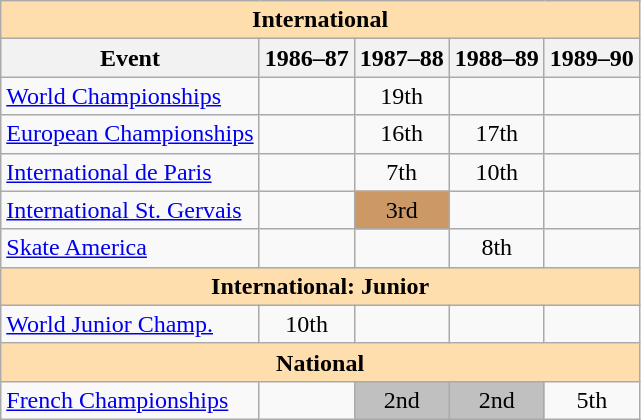<table class="wikitable" style="text-align:center">
<tr>
<th style="background-color: #ffdead; " colspan=5 align=center>International</th>
</tr>
<tr>
<th>Event</th>
<th>1986–87</th>
<th>1987–88</th>
<th>1988–89</th>
<th>1989–90</th>
</tr>
<tr>
<td align=left><a href='#'>World Championships</a></td>
<td></td>
<td>19th</td>
<td></td>
<td></td>
</tr>
<tr>
<td align=left><a href='#'>European Championships</a></td>
<td></td>
<td>16th</td>
<td>17th</td>
<td></td>
</tr>
<tr>
<td align=left><a href='#'>International de Paris</a></td>
<td></td>
<td>7th</td>
<td>10th</td>
<td></td>
</tr>
<tr>
<td align=left><a href='#'>International St. Gervais</a></td>
<td></td>
<td bgcolor=cc9966>3rd</td>
<td></td>
<td></td>
</tr>
<tr>
<td align=left><a href='#'>Skate America</a></td>
<td></td>
<td></td>
<td>8th</td>
<td></td>
</tr>
<tr>
<th style="background-color: #ffdead; " colspan=5 align=center>International: Junior</th>
</tr>
<tr>
<td align=left><a href='#'>World Junior Champ.</a></td>
<td>10th</td>
<td></td>
<td></td>
<td></td>
</tr>
<tr>
<th style="background-color: #ffdead; " colspan=5 align=center>National</th>
</tr>
<tr>
<td align=left><a href='#'>French Championships</a></td>
<td></td>
<td bgcolor=silver>2nd</td>
<td bgcolor=silver>2nd</td>
<td>5th</td>
</tr>
</table>
